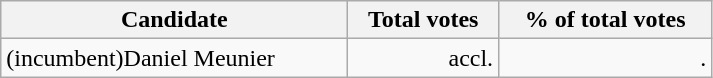<table class="wikitable" width="475">
<tr>
<th align="left">Candidate</th>
<th align="right">Total votes</th>
<th align="right">% of total votes</th>
</tr>
<tr>
<td align="left">(incumbent)Daniel Meunier</td>
<td align="right">accl.</td>
<td align="right">.</td>
</tr>
</table>
